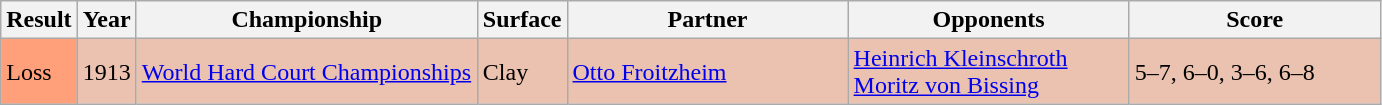<table class="sortable wikitable">
<tr>
<th style="width:40px">Result</th>
<th style="width:30px">Year</th>
<th style="width:220px">Championship</th>
<th style="width:50px">Surface</th>
<th style="width:180px">Partner</th>
<th style="width:180px">Opponents</th>
<th style="width:160px" class="unsortable">Score</th>
</tr>
<tr style="background:#ebc2af;">
<td style="background:#ffa07a;">Loss</td>
<td>1913</td>
<td><a href='#'>World Hard Court Championships</a></td>
<td>Clay</td>
<td> <a href='#'>Otto Froitzheim</a></td>
<td> <a href='#'>Heinrich Kleinschroth</a>  <br>  <a href='#'>Moritz von Bissing</a></td>
<td>5–7, 6–0, 3–6, 6–8</td>
</tr>
</table>
